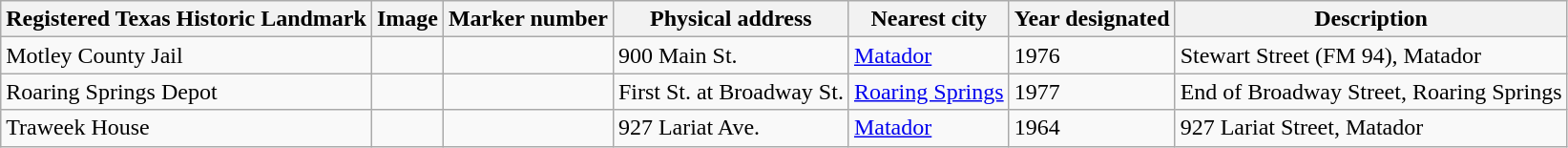<table class="wikitable sortable">
<tr>
<th>Registered Texas Historic Landmark</th>
<th>Image</th>
<th>Marker number</th>
<th>Physical address</th>
<th>Nearest city</th>
<th>Year designated</th>
<th>Description</th>
</tr>
<tr>
<td>Motley County Jail</td>
<td></td>
<td></td>
<td>900 Main St.<br></td>
<td><a href='#'>Matador</a></td>
<td>1976</td>
<td>Stewart Street (FM 94), Matador</td>
</tr>
<tr>
<td>Roaring Springs Depot</td>
<td></td>
<td></td>
<td>First St. at Broadway St.<br></td>
<td><a href='#'>Roaring Springs</a></td>
<td>1977</td>
<td>End of Broadway Street, Roaring Springs</td>
</tr>
<tr>
<td>Traweek House</td>
<td></td>
<td></td>
<td>927 Lariat Ave.<br></td>
<td><a href='#'>Matador</a></td>
<td>1964</td>
<td>927 Lariat Street, Matador</td>
</tr>
</table>
